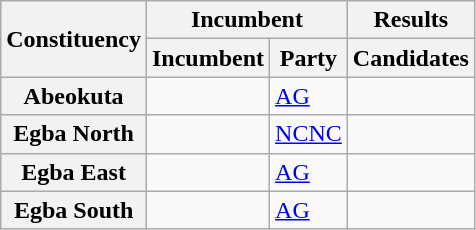<table class="wikitable sortable">
<tr>
<th rowspan="2">Constituency</th>
<th colspan="2">Incumbent</th>
<th>Results</th>
</tr>
<tr valign="bottom">
<th>Incumbent</th>
<th>Party</th>
<th>Candidates</th>
</tr>
<tr>
<th>Abeokuta</th>
<td></td>
<td><a href='#'>AG</a></td>
<td nowrap=""></td>
</tr>
<tr>
<th>Egba North</th>
<td></td>
<td><a href='#'>NCNC</a></td>
<td nowrap=""></td>
</tr>
<tr>
<th>Egba East</th>
<td></td>
<td><a href='#'>AG</a></td>
<td nowrap=""></td>
</tr>
<tr>
<th>Egba South</th>
<td></td>
<td><a href='#'>AG</a></td>
<td nowrap=""></td>
</tr>
</table>
